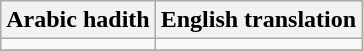<table class="wikitable" border="2">
<tr>
<th>Arabic hadith</th>
<th>English translation</th>
</tr>
<tr>
<td></td>
<td></td>
</tr>
<tr>
</tr>
</table>
